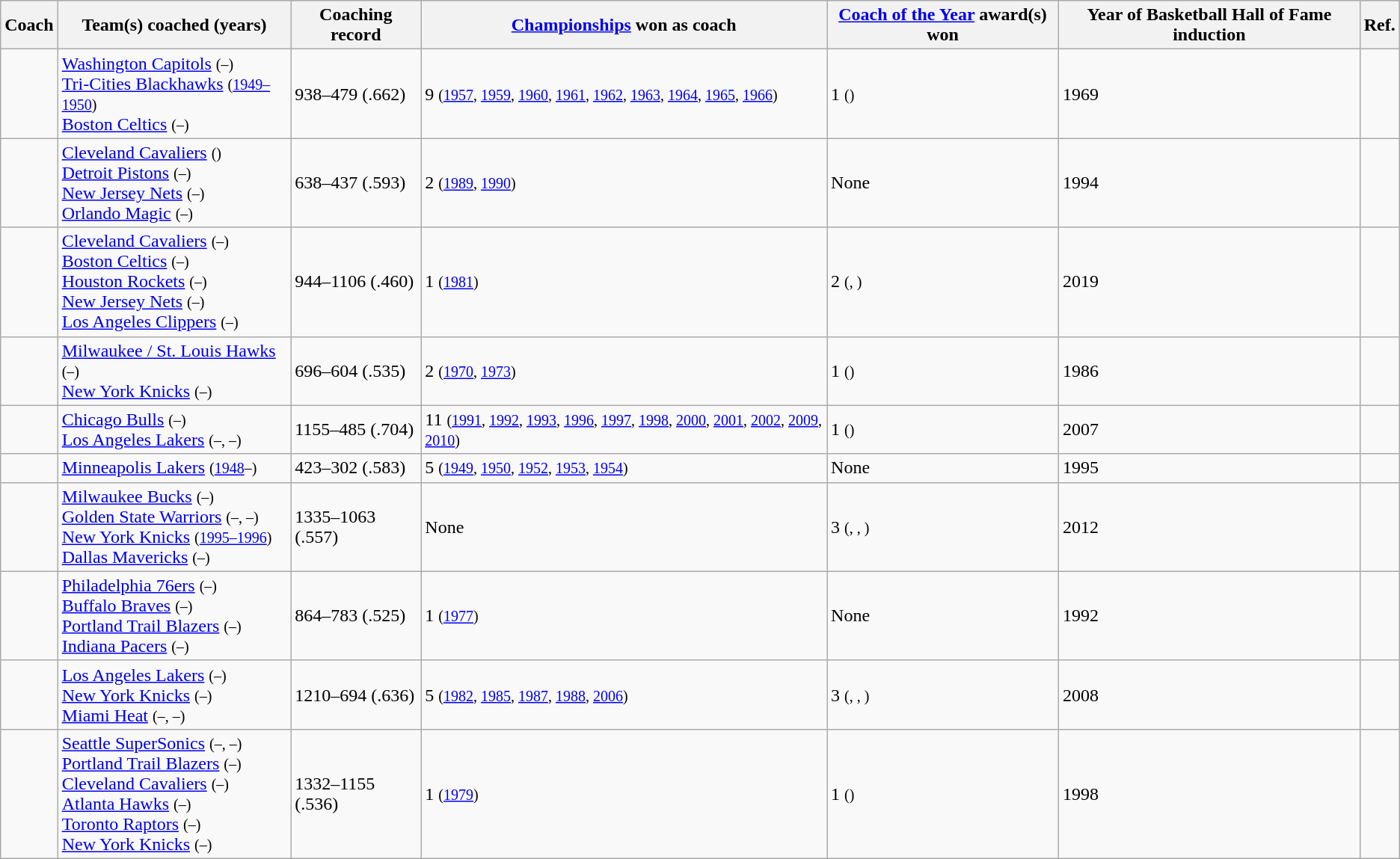<table class="wikitable sortable">
<tr>
<th>Coach</th>
<th class="unsortable">Team(s) coached (years)</th>
<th>Coaching record</th>
<th><a href='#'>Championships</a> won as coach</th>
<th><a href='#'>Coach of the Year</a> award(s) won</th>
<th>Year of Basketball Hall of Fame induction</th>
<th style="width:2%;" class="unsortable">Ref.</th>
</tr>
<tr>
<td></td>
<td><a href='#'>Washington Capitols</a> <small>(–)</small><br><a href='#'>Tri-Cities Blackhawks</a> <small>(<a href='#'>1949–1950</a>)</small><br><a href='#'>Boston Celtics</a> <small>(–)</small></td>
<td> 938–479 (.662)</td>
<td> 9 <small>(<a href='#'>1957</a>, <a href='#'>1959</a>, <a href='#'>1960</a>, <a href='#'>1961</a>, <a href='#'>1962</a>, <a href='#'>1963</a>, <a href='#'>1964</a>, <a href='#'>1965</a>, <a href='#'>1966</a>)</small></td>
<td> 1 <small>()</small></td>
<td>1969</td>
<td align=center></td>
</tr>
<tr>
<td><em></em></td>
<td><a href='#'>Cleveland Cavaliers</a> <small>()</small><br><a href='#'>Detroit Pistons</a> <small>(–)</small><br><a href='#'>New Jersey Nets</a> <small>(–)</small><br><a href='#'>Orlando Magic</a> <small>(–)</small></td>
<td> 638–437 (.593)</td>
<td> 2 <small>(<a href='#'>1989</a>, <a href='#'>1990</a>)</small></td>
<td> None</td>
<td>1994</td>
<td align=center></td>
</tr>
<tr>
<td></td>
<td><a href='#'>Cleveland Cavaliers</a> <small>(–)</small><br><a href='#'>Boston Celtics</a> <small>(–)</small><br><a href='#'>Houston Rockets</a> <small>(–)</small><br><a href='#'>New Jersey Nets</a> <small>(–)</small><br><a href='#'>Los Angeles Clippers</a> <small>(–)</small></td>
<td> 944–1106 (.460)</td>
<td> 1 <small>(<a href='#'>1981</a>)</small></td>
<td> 2 <small>(, )</small></td>
<td>2019</td>
<td align=center></td>
</tr>
<tr>
<td></td>
<td><a href='#'>Milwaukee / St. Louis Hawks</a> <small>(–)</small><br><a href='#'>New York Knicks</a> <small>(–)</small></td>
<td> 696–604 (.535)</td>
<td> 2 <small>(<a href='#'>1970</a>, <a href='#'>1973</a>)</small></td>
<td> 1 <small>()</small></td>
<td>1986</td>
<td align=center></td>
</tr>
<tr>
<td><em></em></td>
<td><a href='#'>Chicago Bulls</a> <small>(–)</small><br><a href='#'>Los Angeles Lakers</a> <small>(–, –)</small></td>
<td> 1155–485 (.704)</td>
<td> 11 <small>(<a href='#'>1991</a>, <a href='#'>1992</a>, <a href='#'>1993</a>, <a href='#'>1996</a>, <a href='#'>1997</a>, <a href='#'>1998</a>, <a href='#'>2000</a>, <a href='#'>2001</a>, <a href='#'>2002</a>, <a href='#'>2009</a>, <a href='#'>2010</a>)</small></td>
<td> 1 <small>()</small></td>
<td>2007</td>
<td align=center></td>
</tr>
<tr>
<td></td>
<td><a href='#'>Minneapolis Lakers</a> <small>(<a href='#'>1948</a>–)</small></td>
<td> 423–302 (.583)</td>
<td> 5 <small>(<a href='#'>1949</a>, <a href='#'>1950</a>, <a href='#'>1952</a>, <a href='#'>1953</a>, <a href='#'>1954</a>)</small></td>
<td> None</td>
<td>1995</td>
<td align=center></td>
</tr>
<tr>
<td><em></em></td>
<td><a href='#'>Milwaukee Bucks</a> <small>(–)</small><br><a href='#'>Golden State Warriors</a> <small>(–, –)</small><br><a href='#'>New York Knicks</a> <small>(<a href='#'>1995–1996</a>)</small><br><a href='#'>Dallas Mavericks</a> <small>(–)</small></td>
<td> 1335–1063 (.557)</td>
<td> None</td>
<td> 3 <small>(, , )</small></td>
<td>2012</td>
<td align=center></td>
</tr>
<tr>
<td></td>
<td><a href='#'>Philadelphia 76ers</a> <small>(–)</small><br><a href='#'>Buffalo Braves</a> <small>(–)</small><br><a href='#'>Portland Trail Blazers</a> <small>(–)</small><br><a href='#'>Indiana Pacers</a> <small>(–)</small></td>
<td> 864–783 (.525)</td>
<td> 1 <small>(<a href='#'>1977</a>)</small></td>
<td> None</td>
<td>1992</td>
<td align=center></td>
</tr>
<tr>
<td><em></em></td>
<td><a href='#'>Los Angeles Lakers</a> <small>(–)</small><br><a href='#'>New York Knicks</a> <small>(–)</small><br><a href='#'>Miami Heat</a> <small>(–, –)</small></td>
<td> 1210–694 (.636)</td>
<td> 5 <small>(<a href='#'>1982</a>, <a href='#'>1985</a>, <a href='#'>1987</a>, <a href='#'>1988</a>, <a href='#'>2006</a>)</small></td>
<td> 3 <small>(, , )</small></td>
<td>2008</td>
<td align=center></td>
</tr>
<tr>
<td><em></em></td>
<td><a href='#'>Seattle SuperSonics</a> <small>(–, –)</small><br><a href='#'>Portland Trail Blazers</a> <small>(–)</small><br><a href='#'>Cleveland Cavaliers</a> <small>(–)</small><br><a href='#'>Atlanta Hawks</a> <small>(–)</small><br><a href='#'>Toronto Raptors</a> <small>(–)</small><br><a href='#'>New York Knicks</a> <small>(–)</small></td>
<td> 1332–1155 (.536)</td>
<td> 1 <small>(<a href='#'>1979</a>)</small></td>
<td> 1 <small>()</small></td>
<td>1998</td>
<td align=center></td>
</tr>
</table>
